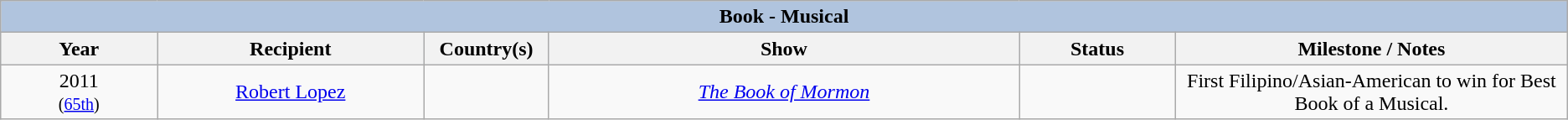<table class="wikitable" style="text-align: center">
<tr>
<th colspan="6" style="background:#B0C4DE;">Book - Musical</th>
</tr>
<tr style="background:#ebf5ff;">
<th width="10%">Year</th>
<th width="17%">Recipient</th>
<th width="8%">Country(s)</th>
<th width="30%">Show</th>
<th width="10%">Status</th>
<th width="25%">Milestone / Notes</th>
</tr>
<tr>
<td>2011<br><small>(<a href='#'>65th</a>)</small></td>
<td><a href='#'>Robert Lopez</a></td>
<td></td>
<td><em><a href='#'>The Book of Mormon</a></em></td>
<td></td>
<td>First Filipino/Asian-American to win for Best Book of a Musical.</td>
</tr>
</table>
